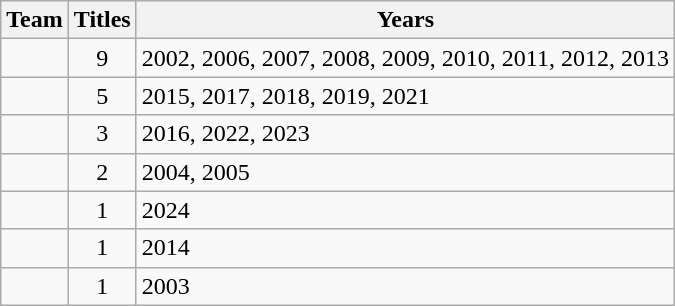<table class="wikitable sortable" style="text-align:center">
<tr>
<th>Team</th>
<th>Titles</th>
<th>Years</th>
</tr>
<tr>
<td style=><strong></strong></td>
<td>9</td>
<td align=left>2002, 2006, 2007, 2008, 2009, 2010, 2011, 2012, 2013</td>
</tr>
<tr>
<td style=><strong></strong></td>
<td>5</td>
<td align=left>2015, 2017, 2018, 2019, 2021</td>
</tr>
<tr>
<td style=><strong></strong></td>
<td>3</td>
<td align=left>2016, 2022, 2023</td>
</tr>
<tr>
<td style=><strong></strong></td>
<td>2</td>
<td align=left>2004, 2005</td>
</tr>
<tr>
<td style=><strong></strong></td>
<td>1</td>
<td align=left>2024</td>
</tr>
<tr>
<td style=><strong></strong></td>
<td>1</td>
<td align=left>2014</td>
</tr>
<tr>
<td style=><strong></strong></td>
<td>1</td>
<td align=left>2003</td>
</tr>
</table>
